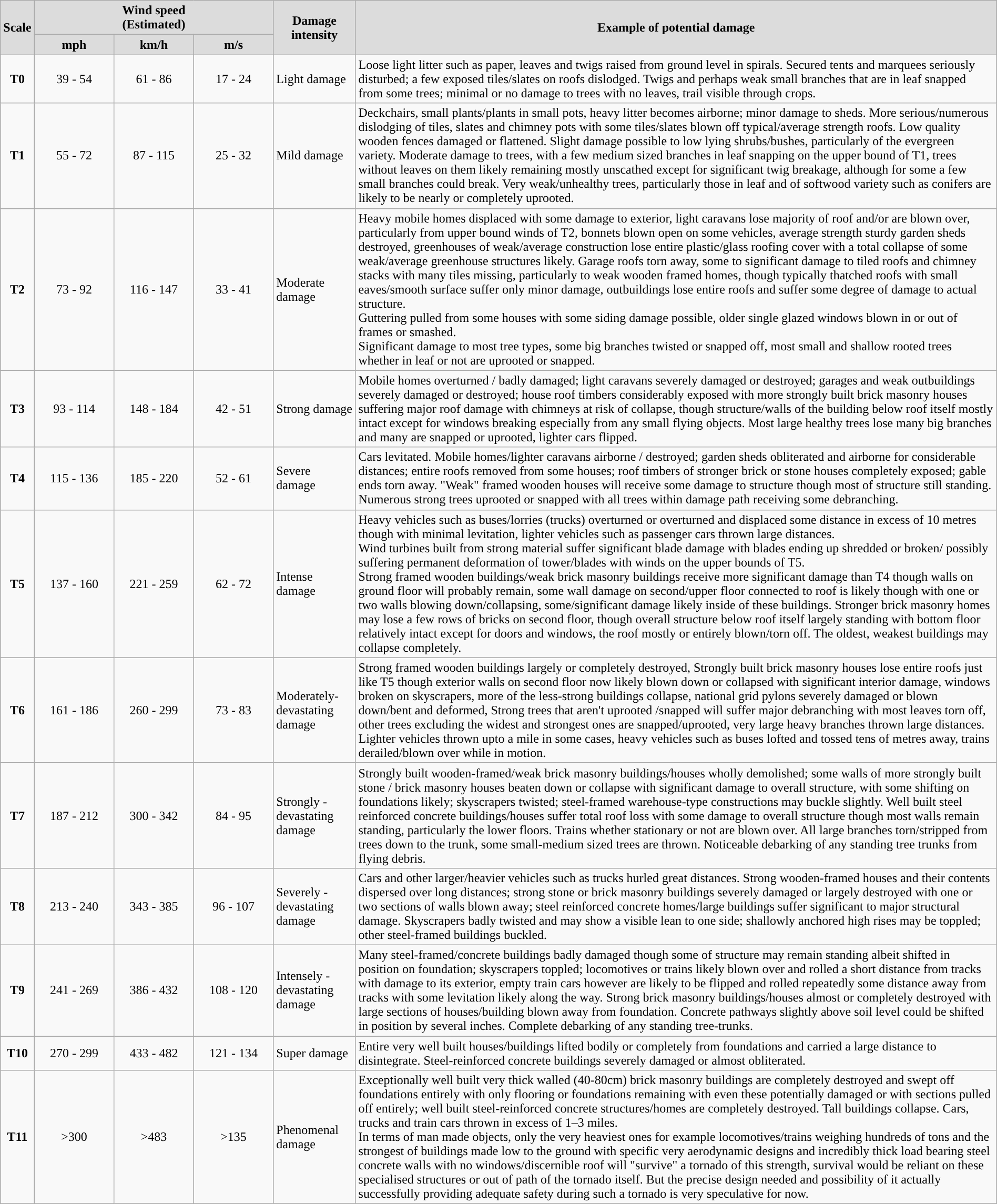<table class="wikitable" width="100%">
<tr style="text-align:center; background:gainsboro;">
<td rowspan="2"><strong>Scale</strong></td>
<td colspan="3"><strong>Wind speed</strong><br><strong>(Estimated)</strong></td>
<td rowspan="2"><strong>Damage intensity</strong></td>
<td rowspan="2"><strong>Example of potential damage</strong></td>
</tr>
<tr style="text-align:center; background:gainsboro;">
<td><strong>mph</strong></td>
<td><strong>km/h</strong></td>
<td><strong>m/s</strong></td>
</tr>
<tr>
<td align="center"><strong>T0</strong></td>
<td style="text-align:center; width:8%;">39 - 54</td>
<td style="text-align:center; width:8%;">61 - 86</td>
<td style="text-align:center; width:8%;">17 - 24</td>
<td>Light damage</td>
<td>Loose light litter such as paper, leaves and twigs raised from ground level in spirals. Secured tents and marquees seriously disturbed; a few exposed tiles/slates on roofs dislodged. Twigs and perhaps weak small branches that are in leaf snapped from some trees; minimal or no damage to trees with no leaves, trail visible through crops.</td>
</tr>
<tr>
<td align="center"><strong>T1</strong></td>
<td style="text-align:center; width:8%;">55 - 72</td>
<td style="text-align:center; width:8%;">87 - 115</td>
<td style="text-align:center; width:8%;">25 - 32</td>
<td>Mild damage</td>
<td>Deckchairs, small plants/plants in small pots, heavy litter becomes airborne; minor damage to sheds. More serious/numerous dislodging of tiles, slates and chimney pots with some tiles/slates blown off typical/average strength roofs. Low quality wooden fences damaged or flattened. Slight damage possible to low lying shrubs/bushes, particularly of the evergreen variety. Moderate damage to trees, with a few medium sized branches in leaf snapping on the upper bound of T1, trees without leaves on them likely remaining mostly unscathed except for significant twig breakage, although for some a few small branches could break. Very weak/unhealthy trees, particularly those in leaf and of softwood variety such as conifers are likely to be nearly or completely uprooted.</td>
</tr>
<tr>
<td align="center"><strong>T2</strong></td>
<td style="text-align:center; width:8%;">73 - 92</td>
<td style="text-align:center; width:8%;">116 - 147</td>
<td style="text-align:center; width:8%;">33 - 41</td>
<td>Moderate damage</td>
<td>Heavy mobile homes displaced with some damage to exterior, light caravans lose majority of roof and/or are blown over, particularly from upper bound winds of T2, bonnets blown open on some vehicles, average strength sturdy garden sheds destroyed, greenhouses of weak/average construction lose entire plastic/glass roofing cover with a total collapse of some weak/average greenhouse structures likely. Garage roofs torn away, some to significant damage to tiled roofs and chimney stacks with many tiles missing, particularly to weak wooden framed homes, though typically thatched roofs with small eaves/smooth surface suffer only minor damage, outbuildings lose entire roofs and suffer some degree of damage to actual structure.<br>Guttering pulled from some houses with some siding damage possible, older single glazed windows blown in or out of frames or smashed.<br>Significant damage to most tree types, some big branches twisted or snapped off, most small and shallow rooted trees whether in leaf or not are uprooted or snapped.</td>
</tr>
<tr>
<td align="center"><strong>T3</strong></td>
<td style="text-align:center; width:8%;">93 - 114</td>
<td style="text-align:center; width:8%;">148 - 184</td>
<td style="text-align:center; width:8%;">42 - 51</td>
<td>Strong damage</td>
<td>Mobile homes overturned / badly damaged; light caravans severely damaged or destroyed; garages and weak outbuildings severely damaged or destroyed; house roof timbers considerably exposed with more strongly built brick masonry houses suffering major roof damage with chimneys at risk of collapse, though structure/walls of the building below roof itself mostly intact except for windows breaking especially from any small flying objects. Most large healthy trees lose many big branches and many are snapped or uprooted, lighter cars flipped.</td>
</tr>
<tr>
<td align="center"><strong>T4</strong></td>
<td style="text-align:center; width:8%;">115 - 136</td>
<td style="text-align:center; width:8%;">185 - 220</td>
<td style="text-align:center; width:8%;">52 - 61</td>
<td>Severe damage</td>
<td>Cars levitated. Mobile homes/lighter caravans airborne / destroyed; garden sheds obliterated and airborne for considerable distances; entire roofs removed from some houses; roof timbers of stronger brick or stone houses completely exposed; gable ends torn away. "Weak" framed wooden houses will receive some damage to structure though most of structure still standing. Numerous strong trees uprooted or snapped with all trees within damage path receiving some debranching.</td>
</tr>
<tr>
<td align="center"><strong>T5</strong></td>
<td style="text-align:center; width:8%;">137 - 160</td>
<td style="text-align:center; width:8%;">221 - 259</td>
<td style="text-align:center; width:8%;">62 - 72</td>
<td>Intense damage</td>
<td>Heavy vehicles such as buses/lorries (trucks) overturned or overturned and displaced some distance in excess of 10 metres though with minimal levitation, lighter vehicles such as passenger cars thrown large distances.<br>Wind turbines built from strong material suffer significant blade damage with blades ending up shredded or broken/ possibly suffering permanent deformation of tower/blades with winds on the upper bounds of T5.<br>Strong framed wooden buildings/weak brick masonry buildings receive more significant damage than T4 though walls on ground floor will probably remain, some wall damage on second/upper floor connected to roof is likely though with one or two walls blowing down/collapsing, some/significant damage likely inside of these buildings. Stronger brick masonry homes may lose a few rows of bricks on second floor, though overall structure below roof itself largely standing with bottom floor relatively intact except for doors and windows, the roof mostly or entirely blown/torn off. The oldest, weakest buildings may collapse completely.</td>
</tr>
<tr>
<td align="center"><strong>T6</strong></td>
<td style="text-align:center; width:8%;">161 - 186</td>
<td style="text-align:center; width:8%;">260 - 299</td>
<td style="text-align:center; width:8%;">73 - 83</td>
<td>Moderately-devastating damage</td>
<td>Strong framed wooden buildings largely or completely destroyed, Strongly built brick masonry houses lose entire roofs just like T5 though exterior walls on second floor now likely blown down or collapsed with significant interior damage, windows broken on skyscrapers, more of the less-strong buildings collapse, national grid pylons severely damaged or blown down/bent and deformed, Strong trees that aren't uprooted /snapped will suffer major debranching with most leaves torn off, other trees excluding the widest and strongest ones are snapped/uprooted, very large heavy branches thrown large distances.<br>Lighter vehicles thrown upto a mile in some cases, heavy vehicles such as buses lofted and tossed tens of metres away, trains derailed/blown over while in motion.</td>
</tr>
<tr>
<td align="center"><strong>T7</strong></td>
<td style="text-align:center; width:8%;">187 - 212</td>
<td style="text-align:center; width:8%;">300 - 342</td>
<td style="text-align:center; width:8%;">84 - 95</td>
<td>Strongly - devastating damage</td>
<td>Strongly built wooden-framed/weak brick masonry buildings/houses wholly demolished; some walls of more strongly built stone / brick masonry houses beaten down or collapse with significant damage to overall structure, with some shifting on foundations likely; skyscrapers twisted; steel-framed warehouse-type constructions may buckle slightly. Well built steel reinforced concrete buildings/houses suffer total roof loss with some damage to overall structure though most walls remain standing, particularly the lower floors. Trains whether stationary or not are blown over. All large branches torn/stripped from trees down to the trunk, some small-medium sized trees are thrown. Noticeable debarking of any standing tree trunks from flying debris.</td>
</tr>
<tr>
<td align="center"><strong>T8</strong></td>
<td style="text-align:center; width:8%;">213 - 240</td>
<td style="text-align:center; width:8%;">343 - 385</td>
<td style="text-align:center; width:8%;">96 - 107</td>
<td>Severely - devastating damage</td>
<td>Cars and other larger/heavier vehicles such as trucks hurled great distances. Strong wooden-framed houses and their contents dispersed over long distances; strong stone or brick masonry buildings severely damaged or largely destroyed with one or two sections of walls blown away; steel reinforced concrete homes/large buildings suffer significant to major structural damage. Skyscrapers badly twisted and may show a visible lean to one side; shallowly anchored high rises may be toppled; other steel-framed buildings buckled.</td>
</tr>
<tr>
<td align="center"><strong>T9</strong></td>
<td style="text-align:center; width:8%;">241 - 269</td>
<td style="text-align:center; width:8%;">386 - 432</td>
<td style="text-align:center; width:8%;">108 - 120</td>
<td>Intensely -devastating damage</td>
<td>Many steel-framed/concrete buildings badly damaged though some of structure may remain standing albeit shifted in position on foundation; skyscrapers toppled; locomotives or trains likely blown over and rolled a short distance from tracks with damage to its exterior, empty train cars however are likely to be flipped and rolled repeatedly some distance away from tracks with some levitation likely along the way. Strong brick masonry buildings/houses almost or completely destroyed with large sections of houses/building blown away from foundation. Concrete pathways slightly above soil level could be shifted in position by several inches. Complete debarking of any standing tree-trunks.</td>
</tr>
<tr>
<td align="center"><strong>T10</strong></td>
<td style="text-align:center; width:8%;">270 - 299</td>
<td style="text-align:center; width:8%;">433 - 482</td>
<td style="text-align:center; width:8%;">121 - 134</td>
<td>Super damage</td>
<td>Entire very well built houses/buildings lifted bodily or completely from foundations and carried a large distance to disintegrate. Steel-reinforced concrete buildings severely damaged or almost obliterated.</td>
</tr>
<tr>
<td align="center"><strong>T11</strong></td>
<td style="text-align:center; width:8%;">>300</td>
<td style="text-align:center; width:8%;">>483</td>
<td style="text-align:center; width:8%;">>135</td>
<td>Phenomenal damage</td>
<td>Exceptionally well built very thick walled (40-80cm) brick masonry buildings are completely destroyed and swept off foundations entirely with only flooring or foundations remaining with even these potentially damaged or with sections pulled off entirely; well built steel-reinforced concrete structures/homes are completely destroyed. Tall buildings collapse. Cars, trucks and train cars thrown in excess of 1–3 miles.<br>In terms of man made objects, only the very heaviest ones for example locomotives/trains weighing hundreds of tons and the strongest of buildings made low to the ground with specific very aerodynamic designs and incredibly thick load bearing steel concrete walls with no windows/discernible roof will "survive" a tornado of this strength, survival would be reliant on these specialised structures or out of path of the tornado itself. But the precise design needed and possibility of it actually successfully providing adequate safety during such a tornado is very speculative for now.</td>
</tr>
</table>
